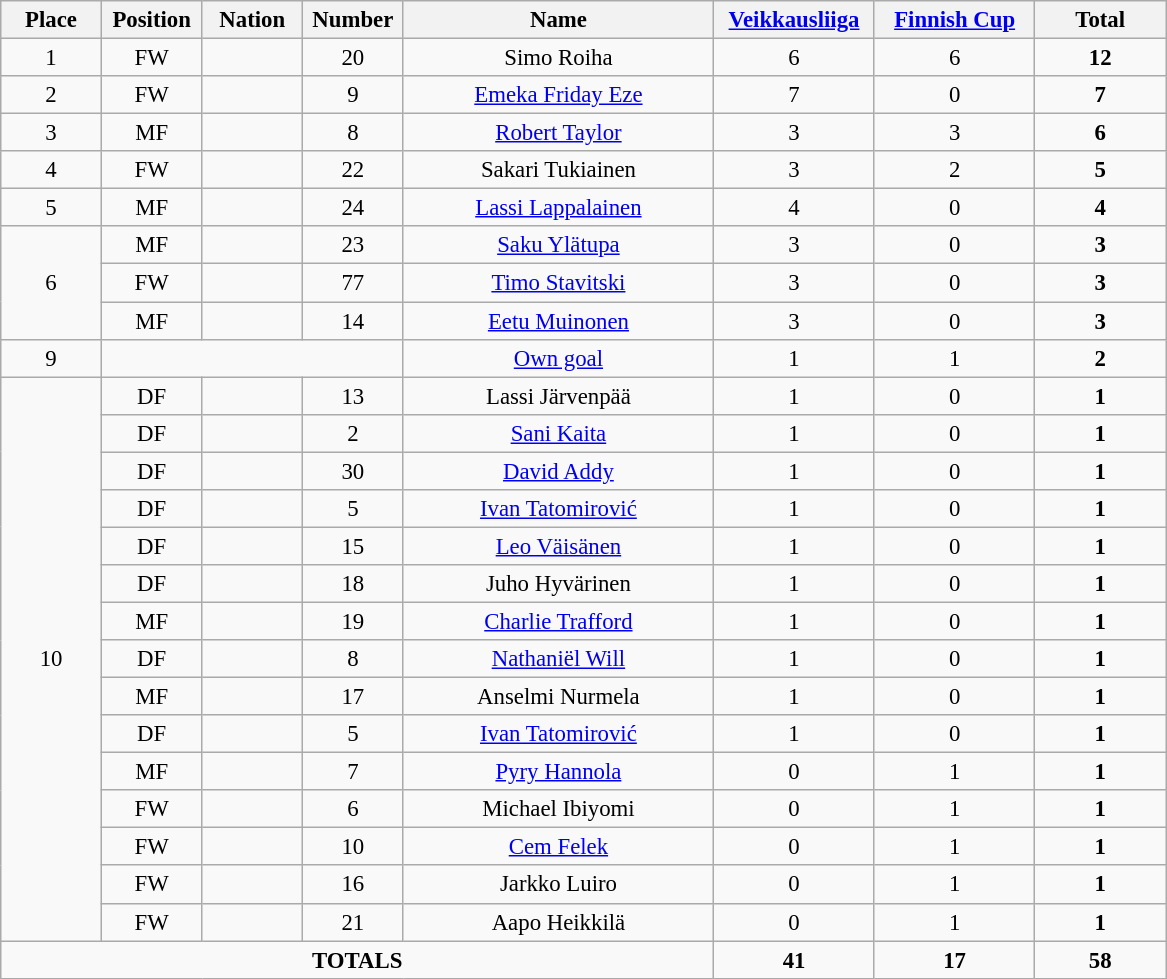<table class="wikitable" style="font-size: 95%; text-align: center;">
<tr>
<th width=60>Place</th>
<th width=60>Position</th>
<th width=60>Nation</th>
<th width=60>Number</th>
<th width=200>Name</th>
<th width=100><a href='#'>Veikkausliiga</a></th>
<th width=100><a href='#'>Finnish Cup</a></th>
<th width=80><strong>Total</strong></th>
</tr>
<tr>
<td>1</td>
<td>FW</td>
<td></td>
<td>20</td>
<td>Simo Roiha</td>
<td>6</td>
<td>6</td>
<td><strong>12</strong></td>
</tr>
<tr>
<td>2</td>
<td>FW</td>
<td></td>
<td>9</td>
<td><a href='#'>Emeka Friday Eze</a></td>
<td>7</td>
<td>0</td>
<td><strong>7</strong></td>
</tr>
<tr>
<td>3</td>
<td>MF</td>
<td></td>
<td>8</td>
<td><a href='#'>Robert Taylor</a></td>
<td>3</td>
<td>3</td>
<td><strong>6</strong></td>
</tr>
<tr>
<td>4</td>
<td>FW</td>
<td></td>
<td>22</td>
<td>Sakari Tukiainen</td>
<td>3</td>
<td>2</td>
<td><strong>5</strong></td>
</tr>
<tr>
<td>5</td>
<td>MF</td>
<td></td>
<td>24</td>
<td><a href='#'>Lassi Lappalainen</a></td>
<td>4</td>
<td>0</td>
<td><strong>4</strong></td>
</tr>
<tr>
<td rowspan="3">6</td>
<td>MF</td>
<td></td>
<td>23</td>
<td><a href='#'>Saku Ylätupa</a></td>
<td>3</td>
<td>0</td>
<td><strong>3</strong></td>
</tr>
<tr>
<td>FW</td>
<td></td>
<td>77</td>
<td><a href='#'>Timo Stavitski</a></td>
<td>3</td>
<td>0</td>
<td><strong>3</strong></td>
</tr>
<tr>
<td>MF</td>
<td></td>
<td>14</td>
<td><a href='#'>Eetu Muinonen</a></td>
<td>3</td>
<td>0</td>
<td><strong>3</strong></td>
</tr>
<tr>
<td>9</td>
<td colspan="3"></td>
<td><a href='#'>Own goal</a></td>
<td>1</td>
<td>1</td>
<td><strong>2</strong></td>
</tr>
<tr>
<td rowspan="15">10</td>
<td>DF</td>
<td></td>
<td>13</td>
<td>Lassi Järvenpää</td>
<td>1</td>
<td>0</td>
<td><strong>1</strong></td>
</tr>
<tr>
<td>DF</td>
<td></td>
<td>2</td>
<td><a href='#'>Sani Kaita</a></td>
<td>1</td>
<td>0</td>
<td><strong>1</strong></td>
</tr>
<tr>
<td>DF</td>
<td></td>
<td>30</td>
<td><a href='#'>David Addy</a></td>
<td>1</td>
<td>0</td>
<td><strong>1</strong></td>
</tr>
<tr>
<td>DF</td>
<td></td>
<td>5</td>
<td><a href='#'>Ivan Tatomirović</a></td>
<td>1</td>
<td>0</td>
<td><strong>1</strong></td>
</tr>
<tr>
<td>DF</td>
<td></td>
<td>15</td>
<td><a href='#'>Leo Väisänen</a></td>
<td>1</td>
<td>0</td>
<td><strong>1</strong></td>
</tr>
<tr>
<td>DF</td>
<td></td>
<td>18</td>
<td>Juho Hyvärinen</td>
<td>1</td>
<td>0</td>
<td><strong>1</strong></td>
</tr>
<tr>
<td>MF</td>
<td></td>
<td>19</td>
<td><a href='#'>Charlie Trafford</a></td>
<td>1</td>
<td>0</td>
<td><strong>1</strong></td>
</tr>
<tr>
<td>DF</td>
<td></td>
<td>8</td>
<td><a href='#'>Nathaniël Will</a></td>
<td>1</td>
<td>0</td>
<td><strong>1</strong></td>
</tr>
<tr>
<td>MF</td>
<td></td>
<td>17</td>
<td>Anselmi Nurmela</td>
<td>1</td>
<td>0</td>
<td><strong>1</strong></td>
</tr>
<tr>
<td>DF</td>
<td></td>
<td>5</td>
<td><a href='#'>Ivan Tatomirović</a></td>
<td>1</td>
<td>0</td>
<td><strong>1</strong></td>
</tr>
<tr>
<td>MF</td>
<td></td>
<td>7</td>
<td><a href='#'>Pyry Hannola</a></td>
<td>0</td>
<td>1</td>
<td><strong>1</strong></td>
</tr>
<tr>
<td>FW</td>
<td></td>
<td>6</td>
<td>Michael Ibiyomi</td>
<td>0</td>
<td>1</td>
<td><strong>1</strong></td>
</tr>
<tr>
<td>FW</td>
<td></td>
<td>10</td>
<td><a href='#'>Cem Felek</a></td>
<td>0</td>
<td>1</td>
<td><strong>1</strong></td>
</tr>
<tr>
<td>FW</td>
<td></td>
<td>16</td>
<td>Jarkko Luiro</td>
<td>0</td>
<td>1</td>
<td><strong>1</strong></td>
</tr>
<tr>
<td>FW</td>
<td></td>
<td>21</td>
<td>Aapo Heikkilä</td>
<td>0</td>
<td>1</td>
<td><strong>1</strong></td>
</tr>
<tr>
<td colspan="5"><strong>TOTALS</strong></td>
<td><strong>41</strong></td>
<td><strong>17</strong></td>
<td><strong>58</strong></td>
</tr>
</table>
